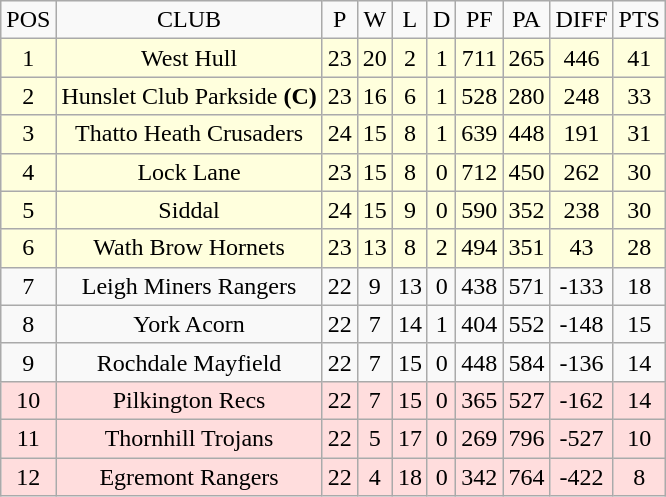<table class="wikitable" style="text-align: center;">
<tr>
<td>POS</td>
<td>CLUB</td>
<td>P</td>
<td>W</td>
<td>L</td>
<td>D</td>
<td>PF</td>
<td>PA</td>
<td>DIFF</td>
<td>PTS</td>
</tr>
<tr style="background:#ffffdd;">
<td>1</td>
<td>West Hull</td>
<td>23</td>
<td>20</td>
<td>2</td>
<td>1</td>
<td>711</td>
<td>265</td>
<td>446</td>
<td>41</td>
</tr>
<tr style="background:#ffffdd;">
<td>2</td>
<td>Hunslet Club Parkside <strong>(C)</strong></td>
<td>23</td>
<td>16</td>
<td>6</td>
<td>1</td>
<td>528</td>
<td>280</td>
<td>248</td>
<td>33</td>
</tr>
<tr style="background:#ffffdd;">
<td>3</td>
<td>Thatto Heath Crusaders</td>
<td>24</td>
<td>15</td>
<td>8</td>
<td>1</td>
<td>639</td>
<td>448</td>
<td>191</td>
<td>31</td>
</tr>
<tr style="background:#ffffdd;">
<td>4</td>
<td>Lock Lane</td>
<td>23</td>
<td>15</td>
<td>8</td>
<td>0</td>
<td>712</td>
<td>450</td>
<td>262</td>
<td>30</td>
</tr>
<tr style="background:#ffffdd;">
<td>5</td>
<td>Siddal</td>
<td>24</td>
<td>15</td>
<td>9</td>
<td>0</td>
<td>590</td>
<td>352</td>
<td>238</td>
<td>30</td>
</tr>
<tr style="background:#ffffdd;">
<td>6</td>
<td>Wath Brow Hornets</td>
<td>23</td>
<td>13</td>
<td>8</td>
<td>2</td>
<td>494</td>
<td>351</td>
<td>43</td>
<td>28</td>
</tr>
<tr>
<td>7</td>
<td>Leigh Miners Rangers</td>
<td>22</td>
<td>9</td>
<td>13</td>
<td>0</td>
<td>438</td>
<td>571</td>
<td>-133</td>
<td>18</td>
</tr>
<tr>
<td>8</td>
<td>York Acorn</td>
<td>22</td>
<td>7</td>
<td>14</td>
<td>1</td>
<td>404</td>
<td>552</td>
<td>-148</td>
<td>15</td>
</tr>
<tr>
<td>9</td>
<td>Rochdale Mayfield</td>
<td>22</td>
<td>7</td>
<td>15</td>
<td>0</td>
<td>448</td>
<td>584</td>
<td>-136</td>
<td>14</td>
</tr>
<tr style="background:#ffdddd;">
<td>10</td>
<td>Pilkington Recs</td>
<td>22</td>
<td>7</td>
<td>15</td>
<td>0</td>
<td>365</td>
<td>527</td>
<td>-162</td>
<td>14</td>
</tr>
<tr style="background:#ffdddd;">
<td>11</td>
<td>Thornhill Trojans</td>
<td>22</td>
<td>5</td>
<td>17</td>
<td>0</td>
<td>269</td>
<td>796</td>
<td>-527</td>
<td>10</td>
</tr>
<tr style="background:#ffdddd;">
<td>12</td>
<td>Egremont Rangers</td>
<td>22</td>
<td>4</td>
<td>18</td>
<td>0</td>
<td>342</td>
<td>764</td>
<td>-422</td>
<td>8</td>
</tr>
</table>
